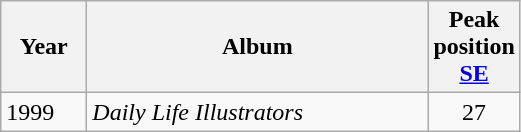<table class="wikitable">
<tr>
<th width="50">Year</th>
<th width="220">Album</th>
<th>Peak<br>position<br><a href='#'>SE</a></th>
</tr>
<tr>
<td align="left">1999</td>
<td align="left"><em>Daily Life Illustrators</em></td>
<td align="center">27</td>
</tr>
</table>
